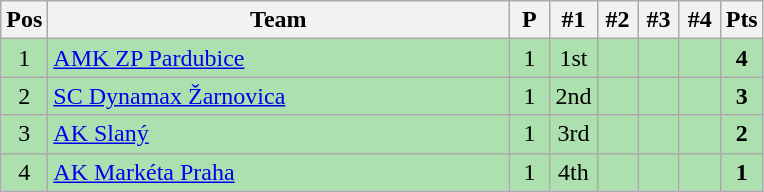<table class="wikitable" style="font-size: 100%">
<tr>
<th width=20>Pos</th>
<th width=300>Team</th>
<th width=20>P</th>
<th width=20>#1</th>
<th width=20>#2</th>
<th width=20>#3</th>
<th width=20>#4</th>
<th width=20>Pts</th>
</tr>
<tr align=center style="background:#ACE1AF;">
<td>1</td>
<td align="left"><a href='#'>AMK ZP Pardubice</a></td>
<td>1</td>
<td>1st</td>
<td></td>
<td></td>
<td></td>
<td><strong>4</strong></td>
</tr>
<tr align=center style="background:#ACE1AF;">
<td>2</td>
<td align="left"> <a href='#'>SC Dynamax Žarnovica</a></td>
<td>1</td>
<td>2nd</td>
<td></td>
<td></td>
<td></td>
<td><strong>3</strong></td>
</tr>
<tr align=center style="background:#ACE1AF;">
<td>3</td>
<td align="left"><a href='#'>AK Slaný</a></td>
<td>1</td>
<td>3rd</td>
<td></td>
<td></td>
<td></td>
<td><strong>2</strong></td>
</tr>
<tr align=center style="background:#ACE1AF;">
<td>4</td>
<td align="left"><a href='#'>AK Markéta Praha</a></td>
<td>1</td>
<td>4th</td>
<td></td>
<td></td>
<td></td>
<td><strong>1</strong></td>
</tr>
</table>
